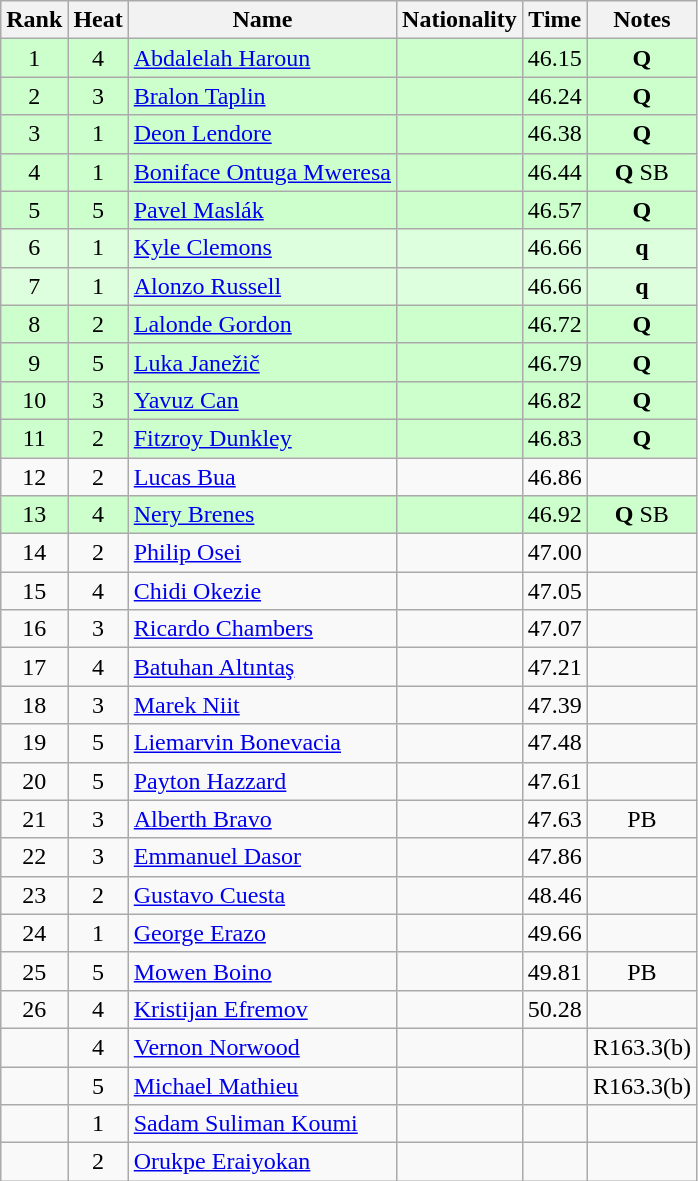<table class="wikitable sortable" style="text-align:center">
<tr>
<th>Rank</th>
<th>Heat</th>
<th>Name</th>
<th>Nationality</th>
<th>Time</th>
<th>Notes</th>
</tr>
<tr bgcolor=ccffcc>
<td>1</td>
<td>4</td>
<td align=left><a href='#'>Abdalelah Haroun</a></td>
<td align=left></td>
<td>46.15</td>
<td><strong>Q</strong></td>
</tr>
<tr bgcolor=ccffcc>
<td>2</td>
<td>3</td>
<td align=left><a href='#'>Bralon Taplin</a></td>
<td align=left></td>
<td>46.24</td>
<td><strong>Q</strong></td>
</tr>
<tr bgcolor=ccffcc>
<td>3</td>
<td>1</td>
<td align=left><a href='#'>Deon Lendore</a></td>
<td align=left></td>
<td>46.38</td>
<td><strong>Q</strong></td>
</tr>
<tr bgcolor=ccffcc>
<td>4</td>
<td>1</td>
<td align=left><a href='#'>Boniface Ontuga Mweresa</a></td>
<td align=left></td>
<td>46.44</td>
<td><strong>Q</strong> SB</td>
</tr>
<tr bgcolor=ccffcc>
<td>5</td>
<td>5</td>
<td align=left><a href='#'>Pavel Maslák</a></td>
<td align=left></td>
<td>46.57</td>
<td><strong>Q</strong></td>
</tr>
<tr bgcolor=ddffdd>
<td>6</td>
<td>1</td>
<td align=left><a href='#'>Kyle Clemons</a></td>
<td align=left></td>
<td>46.66</td>
<td><strong>q</strong></td>
</tr>
<tr bgcolor=ddffdd>
<td>7</td>
<td>1</td>
<td align=left><a href='#'>Alonzo Russell</a></td>
<td align=left></td>
<td>46.66</td>
<td><strong>q</strong></td>
</tr>
<tr bgcolor=ccffcc>
<td>8</td>
<td>2</td>
<td align=left><a href='#'>Lalonde Gordon</a></td>
<td align=left></td>
<td>46.72</td>
<td><strong>Q</strong></td>
</tr>
<tr bgcolor=ccffcc>
<td>9</td>
<td>5</td>
<td align=left><a href='#'>Luka Janežič</a></td>
<td align=left></td>
<td>46.79</td>
<td><strong>Q</strong></td>
</tr>
<tr bgcolor=ccffcc>
<td>10</td>
<td>3</td>
<td align=left><a href='#'>Yavuz Can</a></td>
<td align=left></td>
<td>46.82</td>
<td><strong>Q</strong></td>
</tr>
<tr bgcolor=ccffcc>
<td>11</td>
<td>2</td>
<td align=left><a href='#'>Fitzroy Dunkley</a></td>
<td align=left></td>
<td>46.83</td>
<td><strong>Q</strong></td>
</tr>
<tr>
<td>12</td>
<td>2</td>
<td align=left><a href='#'>Lucas Bua</a></td>
<td align=left></td>
<td>46.86</td>
<td></td>
</tr>
<tr bgcolor=ccffcc>
<td>13</td>
<td>4</td>
<td align=left><a href='#'>Nery Brenes</a></td>
<td align=left></td>
<td>46.92</td>
<td><strong>Q</strong> SB</td>
</tr>
<tr>
<td>14</td>
<td>2</td>
<td align=left><a href='#'>Philip Osei</a></td>
<td align=left></td>
<td>47.00</td>
<td></td>
</tr>
<tr>
<td>15</td>
<td>4</td>
<td align=left><a href='#'>Chidi Okezie</a></td>
<td align=left></td>
<td>47.05</td>
<td></td>
</tr>
<tr>
<td>16</td>
<td>3</td>
<td align=left><a href='#'>Ricardo Chambers</a></td>
<td align=left></td>
<td>47.07</td>
<td></td>
</tr>
<tr>
<td>17</td>
<td>4</td>
<td align=left><a href='#'>Batuhan Altıntaş</a></td>
<td align=left></td>
<td>47.21</td>
<td></td>
</tr>
<tr>
<td>18</td>
<td>3</td>
<td align=left><a href='#'>Marek Niit</a></td>
<td align=left></td>
<td>47.39</td>
<td></td>
</tr>
<tr>
<td>19</td>
<td>5</td>
<td align=left><a href='#'>Liemarvin Bonevacia</a></td>
<td align=left></td>
<td>47.48</td>
<td></td>
</tr>
<tr>
<td>20</td>
<td>5</td>
<td align=left><a href='#'>Payton Hazzard</a></td>
<td align=left></td>
<td>47.61</td>
<td></td>
</tr>
<tr>
<td>21</td>
<td>3</td>
<td align=left><a href='#'>Alberth Bravo</a></td>
<td align=left></td>
<td>47.63</td>
<td>PB</td>
</tr>
<tr>
<td>22</td>
<td>3</td>
<td align=left><a href='#'>Emmanuel Dasor</a></td>
<td align=left></td>
<td>47.86</td>
<td></td>
</tr>
<tr>
<td>23</td>
<td>2</td>
<td align=left><a href='#'>Gustavo Cuesta</a></td>
<td align=left></td>
<td>48.46</td>
<td></td>
</tr>
<tr>
<td>24</td>
<td>1</td>
<td align=left><a href='#'>George Erazo</a></td>
<td align=left></td>
<td>49.66</td>
<td></td>
</tr>
<tr>
<td>25</td>
<td>5</td>
<td align=left><a href='#'>Mowen Boino</a></td>
<td align=left></td>
<td>49.81</td>
<td>PB</td>
</tr>
<tr>
<td>26</td>
<td>4</td>
<td align=left><a href='#'>Kristijan Efremov</a></td>
<td align=left></td>
<td>50.28</td>
<td></td>
</tr>
<tr>
<td></td>
<td>4</td>
<td align=left><a href='#'>Vernon Norwood</a></td>
<td align=left></td>
<td></td>
<td>R163.3(b)</td>
</tr>
<tr>
<td></td>
<td>5</td>
<td align=left><a href='#'>Michael Mathieu</a></td>
<td align=left></td>
<td></td>
<td>R163.3(b)</td>
</tr>
<tr>
<td></td>
<td>1</td>
<td align=left><a href='#'>Sadam Suliman Koumi</a></td>
<td align=left></td>
<td></td>
<td></td>
</tr>
<tr>
<td></td>
<td>2</td>
<td align=left><a href='#'>Orukpe Eraiyokan</a></td>
<td align=left></td>
<td></td>
<td></td>
</tr>
</table>
